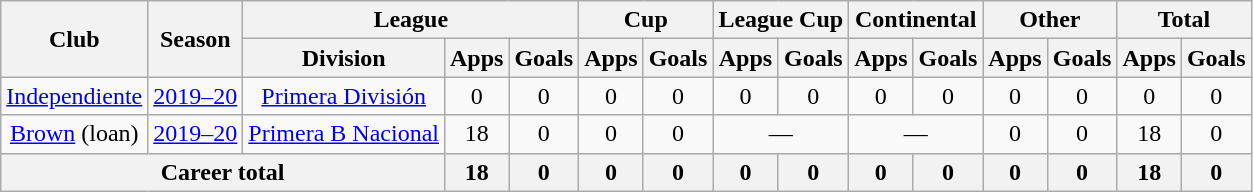<table class="wikitable" style="text-align:center">
<tr>
<th rowspan="2">Club</th>
<th rowspan="2">Season</th>
<th colspan="3">League</th>
<th colspan="2">Cup</th>
<th colspan="2">League Cup</th>
<th colspan="2">Continental</th>
<th colspan="2">Other</th>
<th colspan="2">Total</th>
</tr>
<tr>
<th>Division</th>
<th>Apps</th>
<th>Goals</th>
<th>Apps</th>
<th>Goals</th>
<th>Apps</th>
<th>Goals</th>
<th>Apps</th>
<th>Goals</th>
<th>Apps</th>
<th>Goals</th>
<th>Apps</th>
<th>Goals</th>
</tr>
<tr>
<td rowspan="1"><a href='#'>Independiente</a></td>
<td><a href='#'>2019–20</a></td>
<td rowspan="1"><a href='#'>Primera División</a></td>
<td>0</td>
<td>0</td>
<td>0</td>
<td>0</td>
<td>0</td>
<td>0</td>
<td>0</td>
<td>0</td>
<td>0</td>
<td>0</td>
<td>0</td>
<td>0</td>
</tr>
<tr>
<td rowspan="1"><a href='#'>Brown</a> (loan)</td>
<td><a href='#'>2019–20</a></td>
<td rowspan="1"><a href='#'>Primera B Nacional</a></td>
<td>18</td>
<td>0</td>
<td>0</td>
<td>0</td>
<td colspan="2">—</td>
<td colspan="2">—</td>
<td>0</td>
<td>0</td>
<td>18</td>
<td>0</td>
</tr>
<tr>
<th colspan="3">Career total</th>
<th>18</th>
<th>0</th>
<th>0</th>
<th>0</th>
<th>0</th>
<th>0</th>
<th>0</th>
<th>0</th>
<th>0</th>
<th>0</th>
<th>18</th>
<th>0</th>
</tr>
</table>
